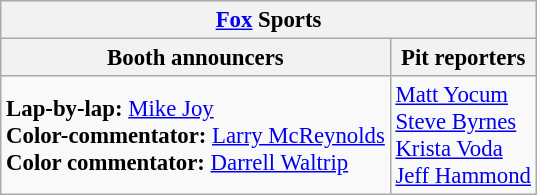<table class="wikitable" style="font-size: 95%;">
<tr>
<th colspan="2"><a href='#'>Fox</a> Sports</th>
</tr>
<tr>
<th>Booth announcers</th>
<th>Pit reporters</th>
</tr>
<tr>
<td><strong>Lap-by-lap:</strong> <a href='#'>Mike Joy</a><br><strong>Color-commentator:</strong> <a href='#'>Larry McReynolds</a><br><strong>Color commentator:</strong> <a href='#'>Darrell Waltrip</a></td>
<td><a href='#'>Matt Yocum</a><br><a href='#'>Steve Byrnes</a><br><a href='#'>Krista Voda</a><br><a href='#'>Jeff Hammond</a></td>
</tr>
</table>
